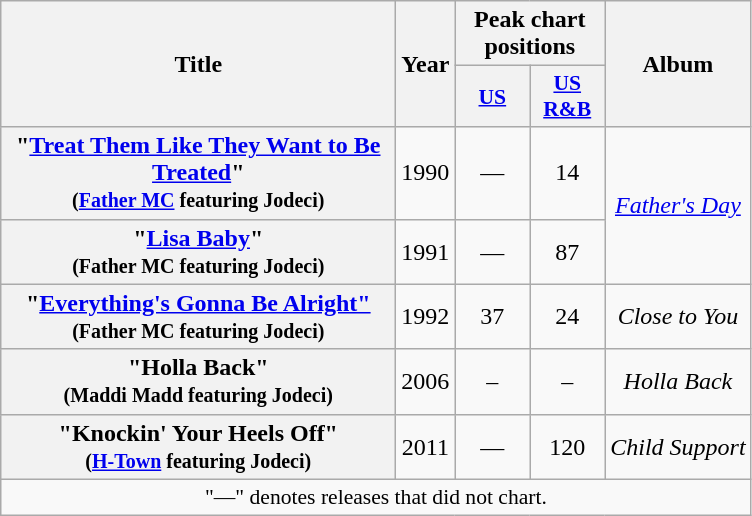<table class="wikitable plainrowheaders" style="text-align:center;" border="1">
<tr>
<th scope="col" rowspan="2" style="width:16em;">Title</th>
<th scope="col" rowspan="2">Year</th>
<th scope="col" colspan="2">Peak chart positions</th>
<th scope="col" rowspan="2">Album</th>
</tr>
<tr>
<th scope="col" style="width:3em;font-size:90%;"><a href='#'>US</a><br></th>
<th scope="col" style="width:3em;font-size:90%;"><a href='#'>US R&B</a><br></th>
</tr>
<tr>
<th scope="row">"<a href='#'>Treat Them Like They Want to Be Treated</a>"<br><small>(<a href='#'>Father MC</a> featuring Jodeci)</small></th>
<td>1990</td>
<td>—</td>
<td>14</td>
<td rowspan="2"><em><a href='#'>Father's Day</a></em></td>
</tr>
<tr>
<th scope="row">"<a href='#'>Lisa Baby</a>"<br><small>(Father MC featuring Jodeci)</small></th>
<td>1991</td>
<td>—</td>
<td>87</td>
</tr>
<tr>
<th scope="row">"<a href='#'>Everything's Gonna Be Alright"</a><br><small>(Father MC featuring Jodeci)</small></th>
<td>1992</td>
<td>37</td>
<td>24</td>
<td><em>Close to You</em></td>
</tr>
<tr>
<th scope="row">"Holla Back"<br><small>(Maddi Madd featuring Jodeci)</small></th>
<td>2006</td>
<td>–</td>
<td>–</td>
<td><em>Holla Back</em></td>
</tr>
<tr>
<th scope="row">"Knockin' Your Heels Off"<br><small>(<a href='#'>H-Town</a> featuring Jodeci)</small></th>
<td>2011</td>
<td>—</td>
<td>120</td>
<td><em>Child Support</em></td>
</tr>
<tr>
<td colspan="11" style="font-size:90%">"—" denotes releases that did not chart.</td>
</tr>
</table>
